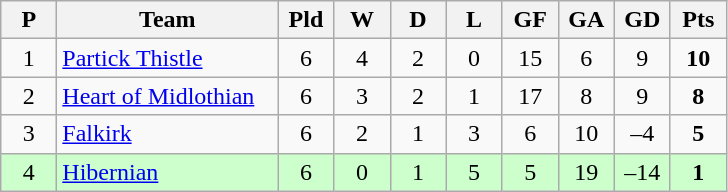<table class="wikitable" style="text-align: center;">
<tr>
<th width=30>P</th>
<th width=140>Team</th>
<th width=30>Pld</th>
<th width=30>W</th>
<th width=30>D</th>
<th width=30>L</th>
<th width=30>GF</th>
<th width=30>GA</th>
<th width=30>GD</th>
<th width=30>Pts</th>
</tr>
<tr>
<td>1</td>
<td align=left><a href='#'>Partick Thistle</a></td>
<td>6</td>
<td>4</td>
<td>2</td>
<td>0</td>
<td>15</td>
<td>6</td>
<td>9</td>
<td><strong>10</strong></td>
</tr>
<tr>
<td>2</td>
<td align=left><a href='#'>Heart of Midlothian</a></td>
<td>6</td>
<td>3</td>
<td>2</td>
<td>1</td>
<td>17</td>
<td>8</td>
<td>9</td>
<td><strong>8</strong></td>
</tr>
<tr>
<td>3</td>
<td align=left><a href='#'>Falkirk</a></td>
<td>6</td>
<td>2</td>
<td>1</td>
<td>3</td>
<td>6</td>
<td>10</td>
<td>–4</td>
<td><strong>5</strong></td>
</tr>
<tr style="background:#ccffcc;">
<td>4</td>
<td align=left><a href='#'>Hibernian</a></td>
<td>6</td>
<td>0</td>
<td>1</td>
<td>5</td>
<td>5</td>
<td>19</td>
<td>–14</td>
<td><strong>1</strong></td>
</tr>
</table>
